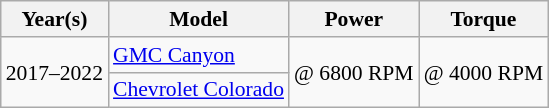<table class="wikitable" style="font-size: 90%">
<tr>
<th>Year(s)</th>
<th>Model</th>
<th>Power</th>
<th>Torque</th>
</tr>
<tr>
<td rowspan="2">2017–2022</td>
<td><a href='#'>GMC Canyon</a></td>
<td rowspan="2"> @ 6800 RPM</td>
<td rowspan="2"> @ 4000 RPM</td>
</tr>
<tr>
<td><a href='#'>Chevrolet Colorado</a></td>
</tr>
</table>
